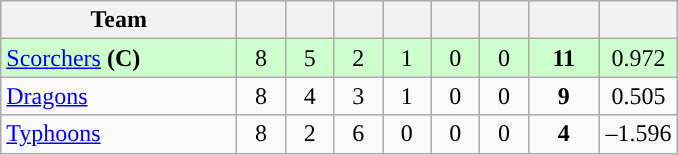<table class="wikitable" style="text-align:center">
<tr>
<th width="150">Team</th>
<th width="25"></th>
<th width="25"></th>
<th width="25"></th>
<th width="25"></th>
<th width="25"></th>
<th width="25"></th>
<th width="40"></th>
<th width="45"></th>
</tr>
<tr style="background:#cfc">
<td style="text-align:left"><a href='#'>Scorchers</a> <strong>(C)</strong></td>
<td>8</td>
<td>5</td>
<td>2</td>
<td>1</td>
<td>0</td>
<td>0</td>
<td><strong>11</strong></td>
<td>0.972</td>
</tr>
<tr>
<td style="text-align:left"><a href='#'>Dragons</a></td>
<td>8</td>
<td>4</td>
<td>3</td>
<td>1</td>
<td>0</td>
<td>0</td>
<td><strong>9</strong></td>
<td>0.505</td>
</tr>
<tr>
<td style="text-align:left"><a href='#'>Typhoons</a></td>
<td>8</td>
<td>2</td>
<td>6</td>
<td>0</td>
<td>0</td>
<td>0</td>
<td><strong>4</strong></td>
<td>–1.596</td>
</tr>
</table>
